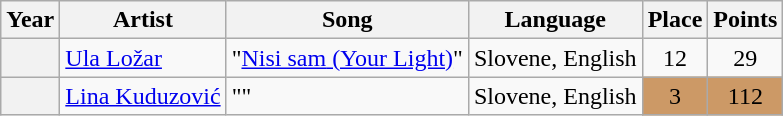<table class="wikitable sortable plainrowheaders">
<tr>
<th scope="col">Year</th>
<th scope="col">Artist</th>
<th scope="col">Song</th>
<th scope="col">Language</th>
<th scope="col" data-sort-type="number">Place</th>
<th scope="col" data-sort-type="number">Points</th>
</tr>
<tr>
<th scope="row" style="text-align:center;"></th>
<td><a href='#'>Ula Ložar</a></td>
<td>"<a href='#'><span>Nisi sam</span> (Your Light)</a>"</td>
<td>Slovene, English</td>
<td style="text-align:center;">12</td>
<td style="text-align:center;">29</td>
</tr>
<tr>
<th scope="row" style="text-align:center;"></th>
<td><a href='#'>Lina Kuduzović</a></td>
<td>""</td>
<td>Slovene, English</td>
<td style="text-align:center; background-color:#C96;">3</td>
<td style="text-align:center; background-color:#C96;">112</td>
</tr>
</table>
